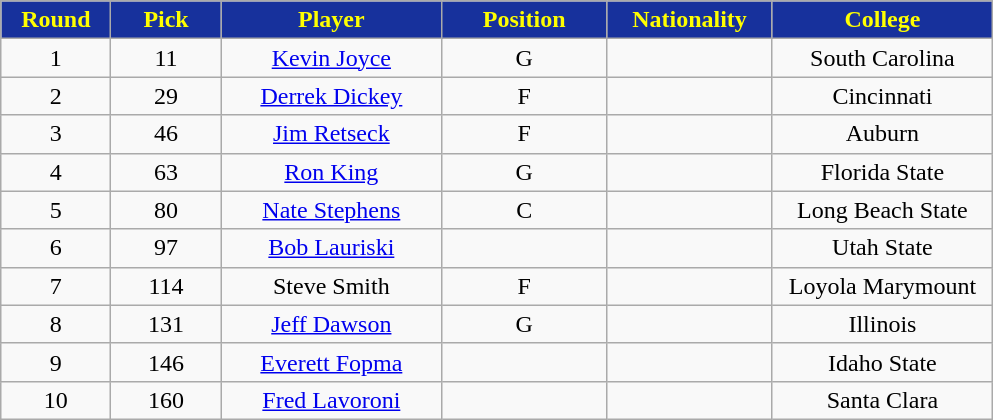<table class="wikitable sortable sortable">
<tr>
<th style="background:#17319c;color:yellow;" width="10%">Round</th>
<th style="background:#17319c;color:yellow;" width="10%">Pick</th>
<th style="background:#17319c;color:yellow;" width="20%">Player</th>
<th style="background:#17319c;color:yellow;" width="15%">Position</th>
<th style="background:#17319c;color:yellow;" width="15%">Nationality</th>
<th style="background:#17319c;color:yellow;" width="20%">College</th>
</tr>
<tr style="text-align: center">
<td>1</td>
<td>11</td>
<td><a href='#'>Kevin Joyce</a></td>
<td>G</td>
<td></td>
<td>South Carolina</td>
</tr>
<tr style="text-align: center">
<td>2</td>
<td>29</td>
<td><a href='#'>Derrek Dickey</a></td>
<td>F</td>
<td></td>
<td>Cincinnati</td>
</tr>
<tr style="text-align: center">
<td>3</td>
<td>46</td>
<td><a href='#'>Jim Retseck</a></td>
<td>F</td>
<td></td>
<td>Auburn</td>
</tr>
<tr style="text-align: center">
<td>4</td>
<td>63</td>
<td><a href='#'>Ron King</a></td>
<td>G</td>
<td></td>
<td>Florida State</td>
</tr>
<tr style="text-align: center">
<td>5</td>
<td>80</td>
<td><a href='#'>Nate Stephens</a></td>
<td>C</td>
<td></td>
<td>Long Beach State</td>
</tr>
<tr style="text-align: center">
<td>6</td>
<td>97</td>
<td><a href='#'>Bob Lauriski</a></td>
<td></td>
<td></td>
<td>Utah State</td>
</tr>
<tr style="text-align: center">
<td>7</td>
<td>114</td>
<td>Steve Smith</td>
<td>F</td>
<td></td>
<td>Loyola Marymount</td>
</tr>
<tr style="text-align: center">
<td>8</td>
<td>131</td>
<td><a href='#'>Jeff Dawson</a></td>
<td>G</td>
<td></td>
<td>Illinois</td>
</tr>
<tr style="text-align: center">
<td>9</td>
<td>146</td>
<td><a href='#'>Everett Fopma</a></td>
<td></td>
<td></td>
<td>Idaho State</td>
</tr>
<tr style="text-align: center">
<td>10</td>
<td>160</td>
<td><a href='#'>Fred Lavoroni</a></td>
<td></td>
<td></td>
<td>Santa Clara</td>
</tr>
</table>
